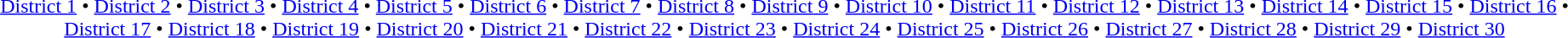<table id=toc class=toc summary=Contents>
<tr>
<td align=center><a href='#'>District 1</a> • <a href='#'>District 2</a> • <a href='#'>District 3</a> • <a href='#'>District 4</a> • <a href='#'>District 5</a> • <a href='#'>District 6</a> • <a href='#'>District 7</a> • <a href='#'>District 8</a> • <a href='#'>District 9</a> • <a href='#'>District 10</a> • <a href='#'>District 11</a> • <a href='#'>District 12</a> • <a href='#'>District 13</a> • <a href='#'>District 14</a> • <a href='#'>District 15</a> • <a href='#'>District 16</a> • <a href='#'>District 17</a> • <a href='#'>District 18</a> • <a href='#'>District 19</a> • <a href='#'>District 20</a> • <a href='#'>District 21</a> • <a href='#'>District 22</a> • <a href='#'>District 23</a> • <a href='#'>District 24</a> • <a href='#'>District 25</a> • <a href='#'>District 26</a> • <a href='#'>District 27</a> • <a href='#'>District 28</a> • <a href='#'>District 29</a> • <a href='#'>District 30</a></td>
</tr>
</table>
